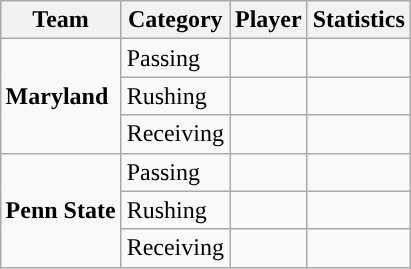<table class="wikitable" style="float: right;">
<tr>
<th>Team</th>
<th>Category</th>
<th>Player</th>
<th>Statistics</th>
</tr>
<tr>
<td rowspan=3><strong>Maryland</strong></td>
<td>Passing</td>
<td></td>
<td></td>
</tr>
<tr>
<td>Rushing</td>
<td></td>
<td></td>
</tr>
<tr>
<td>Receiving</td>
<td></td>
<td></td>
</tr>
<tr>
<td rowspan=3><strong>Penn State</strong></td>
<td>Passing</td>
<td></td>
<td></td>
</tr>
<tr>
<td>Rushing</td>
<td></td>
<td></td>
</tr>
<tr>
<td>Receiving</td>
<td></td>
<td></td>
</tr>
</table>
